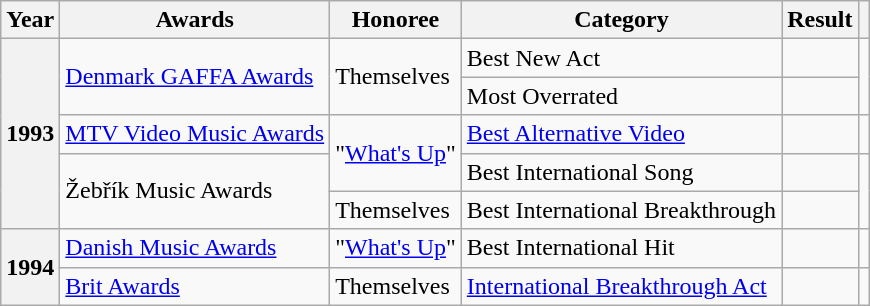<table class="wikitable">
<tr>
<th scope="col">Year</th>
<th scope="col">Awards</th>
<th scope="col">Honoree</th>
<th scope="col">Category</th>
<th scope="col">Result</th>
<th scope="col"></th>
</tr>
<tr>
<th scope="row" rowspan="5">1993</th>
<td rowspan="2"><a href='#'>Denmark GAFFA Awards</a></td>
<td rowspan="2">Themselves</td>
<td>Best New Act</td>
<td></td>
<td rowspan="2"></td>
</tr>
<tr>
<td>Most Overrated</td>
<td></td>
</tr>
<tr>
<td><a href='#'>MTV Video Music Awards</a></td>
<td rowspan="2">"<a href='#'>What's Up</a>"</td>
<td><a href='#'>Best Alternative Video</a></td>
<td></td>
</tr>
<tr>
<td rowspan="2">Žebřík Music Awards</td>
<td>Best International Song</td>
<td></td>
<td rowspan="2"></td>
</tr>
<tr>
<td>Themselves</td>
<td>Best International Breakthrough</td>
<td></td>
</tr>
<tr>
<th scope="row" rowspan="2">1994</th>
<td><a href='#'>Danish Music Awards</a></td>
<td>"<a href='#'>What's Up</a>"</td>
<td>Best International Hit</td>
<td></td>
<td></td>
</tr>
<tr>
<td><a href='#'>Brit Awards</a></td>
<td>Themselves</td>
<td><a href='#'>International Breakthrough Act</a></td>
<td></td>
</tr>
</table>
